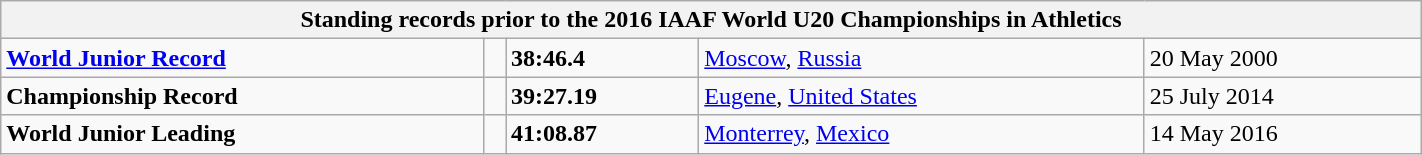<table class="wikitable" width=75%>
<tr>
<th colspan="5">Standing records prior to the 2016 IAAF World U20 Championships in Athletics</th>
</tr>
<tr>
<td><strong><a href='#'>World Junior Record</a></strong></td>
<td></td>
<td><strong>38:46.4</strong></td>
<td><a href='#'>Moscow</a>, <a href='#'>Russia</a></td>
<td>20 May 2000</td>
</tr>
<tr>
<td><strong>Championship Record</strong></td>
<td></td>
<td><strong>39:27.19</strong></td>
<td><a href='#'>Eugene</a>, <a href='#'>United States</a></td>
<td>25 July 2014</td>
</tr>
<tr>
<td><strong>World Junior Leading</strong></td>
<td></td>
<td><strong>41:08.87</strong></td>
<td><a href='#'>Monterrey</a>, <a href='#'>Mexico</a></td>
<td>14 May 2016</td>
</tr>
</table>
